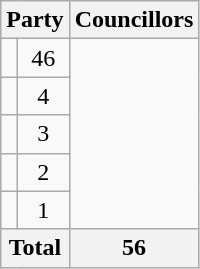<table class="wikitable">
<tr>
<th colspan=2>Party</th>
<th>Councillors</th>
</tr>
<tr>
<td></td>
<td align=center>46</td>
</tr>
<tr>
<td></td>
<td align=center>4</td>
</tr>
<tr>
<td></td>
<td align=center>3</td>
</tr>
<tr>
<td></td>
<td align=center>2</td>
</tr>
<tr>
<td></td>
<td align=center>1</td>
</tr>
<tr>
<th colspan=2>Total</th>
<th>56</th>
</tr>
</table>
